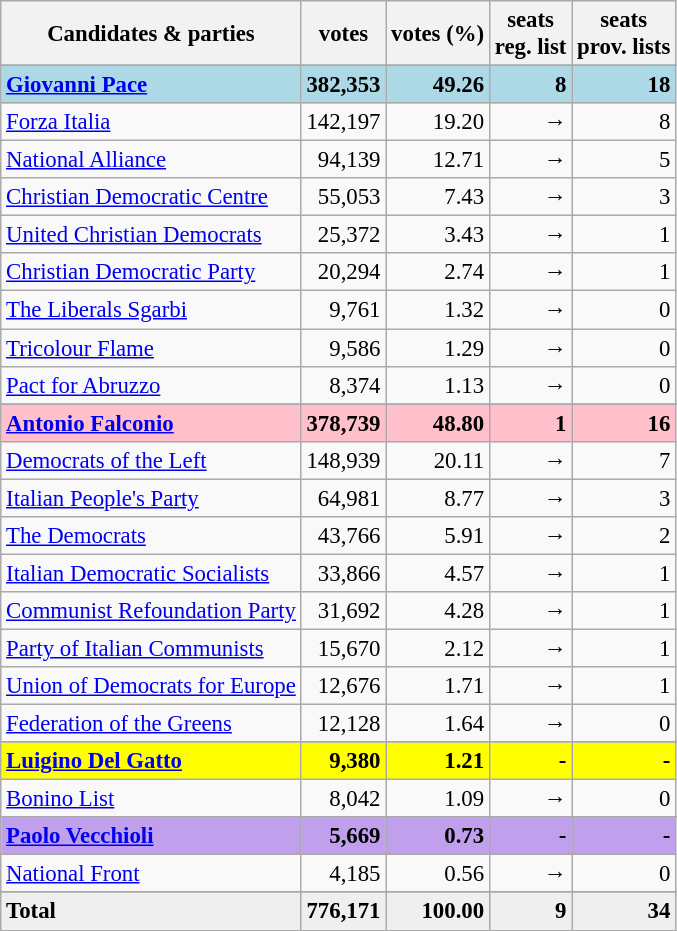<table class="wikitable" style="font-size:95%">
<tr bgcolor="EFEFEF">
<th>Candidates & parties</th>
<th>votes</th>
<th>votes (%)</th>
<th>seats<br>reg. list</th>
<th>seats<br>prov. lists</th>
</tr>
<tr>
</tr>
<tr bgcolor="lightblue">
<td><strong><a href='#'>Giovanni Pace</a></strong></td>
<td align=right><strong>382,353</strong></td>
<td align=right><strong>49.26</strong></td>
<td align=right><strong>8</strong></td>
<td align=right><strong>18</strong></td>
</tr>
<tr>
<td><a href='#'>Forza Italia</a></td>
<td align=right>142,197</td>
<td align=right>19.20</td>
<td align=right>→</td>
<td align=right>8</td>
</tr>
<tr>
<td><a href='#'>National Alliance</a></td>
<td align=right>94,139</td>
<td align=right>12.71</td>
<td align=right>→</td>
<td align=right>5</td>
</tr>
<tr>
<td><a href='#'>Christian Democratic Centre</a></td>
<td align=right>55,053</td>
<td align=right>7.43</td>
<td align=right>→</td>
<td align=right>3</td>
</tr>
<tr>
<td><a href='#'>United Christian Democrats</a></td>
<td align=right>25,372</td>
<td align=right>3.43</td>
<td align=right>→</td>
<td align=right>1</td>
</tr>
<tr>
<td><a href='#'>Christian Democratic Party</a></td>
<td align=right>20,294</td>
<td align=right>2.74</td>
<td align=right>→</td>
<td align=right>1</td>
</tr>
<tr>
<td><a href='#'>The Liberals Sgarbi</a></td>
<td align=right>9,761</td>
<td align=right>1.32</td>
<td align=right>→</td>
<td align=right>0</td>
</tr>
<tr>
<td><a href='#'>Tricolour Flame</a></td>
<td align=right>9,586</td>
<td align=right>1.29</td>
<td align=right>→</td>
<td align=right>0</td>
</tr>
<tr>
<td><a href='#'>Pact for Abruzzo</a></td>
<td align=right>8,374</td>
<td align=right>1.13</td>
<td align=right>→</td>
<td align=right>0</td>
</tr>
<tr>
</tr>
<tr bgcolor="pink">
<td><strong><a href='#'>Antonio Falconio</a></strong></td>
<td align=right><strong>378,739</strong></td>
<td align=right><strong>48.80</strong></td>
<td align=right><strong>1</strong></td>
<td align=right><strong>16</strong></td>
</tr>
<tr>
<td><a href='#'>Democrats of the Left</a></td>
<td align=right>148,939</td>
<td align=right>20.11</td>
<td align=right>→</td>
<td align=right>7</td>
</tr>
<tr>
<td><a href='#'>Italian People's Party</a></td>
<td align=right>64,981</td>
<td align=right>8.77</td>
<td align=right>→</td>
<td align=right>3</td>
</tr>
<tr>
<td><a href='#'>The Democrats</a></td>
<td align=right>43,766</td>
<td align=right>5.91</td>
<td align=right>→</td>
<td align=right>2</td>
</tr>
<tr>
<td><a href='#'>Italian Democratic Socialists</a></td>
<td align=right>33,866</td>
<td align=right>4.57</td>
<td align=right>→</td>
<td align=right>1</td>
</tr>
<tr>
<td><a href='#'>Communist Refoundation Party</a></td>
<td align=right>31,692</td>
<td align=right>4.28</td>
<td align=right>→</td>
<td align=right>1</td>
</tr>
<tr>
<td><a href='#'>Party of Italian Communists</a></td>
<td align=right>15,670</td>
<td align=right>2.12</td>
<td align=right>→</td>
<td align=right>1</td>
</tr>
<tr>
<td><a href='#'>Union of Democrats for Europe</a></td>
<td align=right>12,676</td>
<td align=right>1.71</td>
<td align=right>→</td>
<td align=right>1</td>
</tr>
<tr>
<td><a href='#'>Federation of the Greens</a></td>
<td align=right>12,128</td>
<td align=right>1.64</td>
<td align=right>→</td>
<td align=right>0</td>
</tr>
<tr>
</tr>
<tr bgcolor="yellow">
<td><strong><a href='#'>Luigino Del Gatto</a></strong></td>
<td align=right><strong>9,380</strong></td>
<td align=right><strong>1.21</strong></td>
<td align=right><strong>-</strong></td>
<td align=right><strong>-</strong></td>
</tr>
<tr>
<td><a href='#'>Bonino List</a></td>
<td align=right>8,042</td>
<td align=right>1.09</td>
<td align=right>→</td>
<td align=right>0</td>
</tr>
<tr>
</tr>
<tr bgcolor="coralred">
<td><strong><a href='#'>Paolo Vecchioli</a></strong></td>
<td align=right><strong>5,669</strong></td>
<td align=right><strong>0.73</strong></td>
<td align=right><strong>-</strong></td>
<td align=right><strong>-</strong></td>
</tr>
<tr>
<td><a href='#'>National Front</a></td>
<td align=right>4,185</td>
<td align=right>0.56</td>
<td align=right>→</td>
<td align=right>0</td>
</tr>
<tr>
</tr>
<tr bgcolor="EFEFEF">
<td><strong>Total</strong></td>
<td align=right><strong>776,171</strong></td>
<td align=right><strong>100.00</strong></td>
<td align=right><strong>9</strong></td>
<td align=right><strong>34</strong></td>
</tr>
</table>
